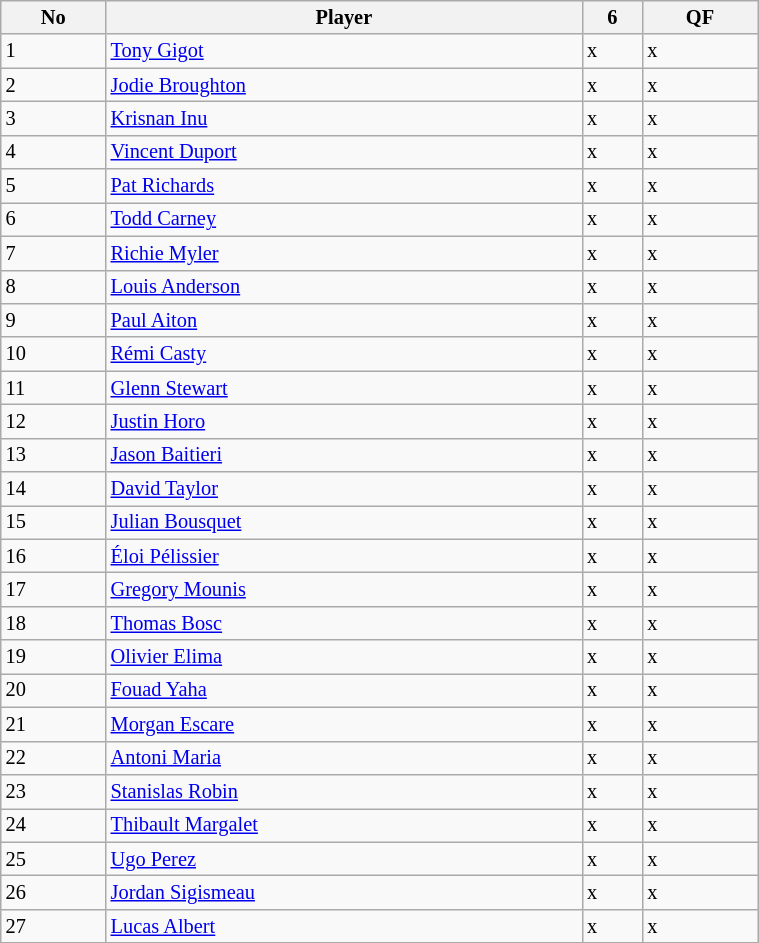<table class="wikitable" style="font-size:85%;" width="40%">
<tr>
<th>No</th>
<th>Player</th>
<th>6</th>
<th>QF</th>
</tr>
<tr>
<td>1</td>
<td><a href='#'>Tony Gigot</a></td>
<td>x</td>
<td>x</td>
</tr>
<tr>
<td>2</td>
<td><a href='#'>Jodie Broughton</a></td>
<td>x</td>
<td>x</td>
</tr>
<tr>
<td>3</td>
<td><a href='#'>Krisnan Inu</a></td>
<td>x</td>
<td>x</td>
</tr>
<tr>
<td>4</td>
<td><a href='#'>Vincent Duport</a></td>
<td>x</td>
<td>x</td>
</tr>
<tr>
<td>5</td>
<td><a href='#'>Pat Richards</a></td>
<td>x</td>
<td>x</td>
</tr>
<tr>
<td>6</td>
<td><a href='#'>Todd Carney</a></td>
<td>x</td>
<td>x</td>
</tr>
<tr>
<td>7</td>
<td><a href='#'>Richie Myler</a></td>
<td>x</td>
<td>x</td>
</tr>
<tr>
<td>8</td>
<td><a href='#'>Louis Anderson</a></td>
<td>x</td>
<td>x</td>
</tr>
<tr>
<td>9</td>
<td><a href='#'>Paul Aiton</a></td>
<td>x</td>
<td>x</td>
</tr>
<tr>
<td>10</td>
<td><a href='#'>Rémi Casty</a></td>
<td>x</td>
<td>x</td>
</tr>
<tr>
<td>11</td>
<td><a href='#'>Glenn Stewart</a></td>
<td>x</td>
<td>x</td>
</tr>
<tr>
<td>12</td>
<td><a href='#'>Justin Horo</a></td>
<td>x</td>
<td>x</td>
</tr>
<tr>
<td>13</td>
<td><a href='#'>Jason Baitieri</a></td>
<td>x</td>
<td>x</td>
</tr>
<tr>
<td>14</td>
<td><a href='#'>David Taylor</a></td>
<td>x</td>
<td>x</td>
</tr>
<tr>
<td>15</td>
<td><a href='#'>Julian Bousquet</a></td>
<td>x</td>
<td>x</td>
</tr>
<tr>
<td>16</td>
<td><a href='#'>Éloi Pélissier</a></td>
<td>x</td>
<td>x</td>
</tr>
<tr>
<td>17</td>
<td><a href='#'>Gregory Mounis</a></td>
<td>x</td>
<td>x</td>
</tr>
<tr>
<td>18</td>
<td><a href='#'>Thomas Bosc</a></td>
<td>x</td>
<td>x</td>
</tr>
<tr>
<td>19</td>
<td><a href='#'>Olivier Elima</a></td>
<td>x</td>
<td>x</td>
</tr>
<tr>
<td>20</td>
<td><a href='#'>Fouad Yaha</a></td>
<td>x</td>
<td>x</td>
</tr>
<tr>
<td>21</td>
<td><a href='#'>Morgan Escare</a></td>
<td>x</td>
<td>x</td>
</tr>
<tr>
<td>22</td>
<td><a href='#'>Antoni Maria</a></td>
<td>x</td>
<td>x</td>
</tr>
<tr>
<td>23</td>
<td><a href='#'>Stanislas Robin</a></td>
<td>x</td>
<td>x</td>
</tr>
<tr>
<td>24</td>
<td><a href='#'>Thibault Margalet</a></td>
<td>x</td>
<td>x</td>
</tr>
<tr>
<td>25</td>
<td><a href='#'>Ugo Perez</a></td>
<td>x</td>
<td>x</td>
</tr>
<tr>
<td>26</td>
<td><a href='#'>Jordan Sigismeau</a></td>
<td>x</td>
<td>x</td>
</tr>
<tr>
<td>27</td>
<td><a href='#'>Lucas Albert</a></td>
<td>x</td>
<td>x</td>
</tr>
<tr>
</tr>
</table>
